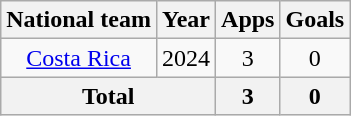<table class=wikitable style=text-align:center>
<tr>
<th>National team</th>
<th>Year</th>
<th>Apps</th>
<th>Goals</th>
</tr>
<tr>
<td rowspan="1"><a href='#'>Costa Rica</a></td>
<td>2024</td>
<td>3</td>
<td>0</td>
</tr>
<tr>
<th colspan="2">Total</th>
<th>3</th>
<th>0</th>
</tr>
</table>
